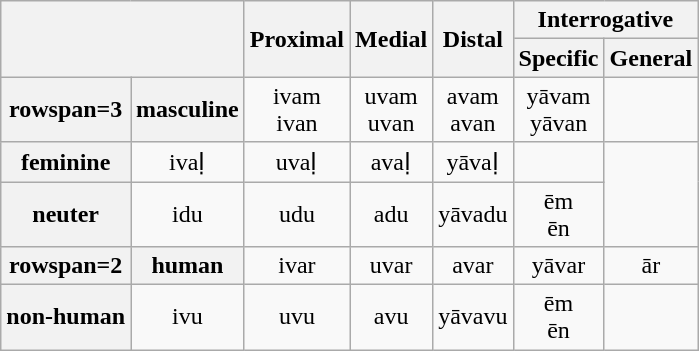<table class="wikitable" style=text-align:center>
<tr>
<th colspan=2 rowspan=2></th>
<th rowspan=2>Proximal</th>
<th rowspan=2>Medial</th>
<th rowspan=2>Distal</th>
<th colspan=2>Interrogative</th>
</tr>
<tr>
<th>Specific</th>
<th>General</th>
</tr>
<tr>
<th>rowspan=3 </th>
<th>masculine</th>
<td>ivam<br>ivan</td>
<td>uvam<br>uvan</td>
<td>avam<br>avan</td>
<td>yāvam<br>yāvan</td>
<td></td>
</tr>
<tr>
<th>feminine</th>
<td>ivaḷ</td>
<td>uvaḷ</td>
<td>avaḷ</td>
<td>yāvaḷ</td>
<td></td>
</tr>
<tr>
<th>neuter</th>
<td>idu</td>
<td>udu</td>
<td>adu</td>
<td>yāvadu</td>
<td>ēm<br>ēn</td>
</tr>
<tr>
<th>rowspan=2 </th>
<th>human</th>
<td>ivar</td>
<td>uvar</td>
<td>avar</td>
<td>yāvar</td>
<td>ār</td>
</tr>
<tr>
<th>non-human</th>
<td>ivu</td>
<td>uvu</td>
<td>avu</td>
<td>yāvavu</td>
<td>ēm<br>ēn</td>
</tr>
</table>
